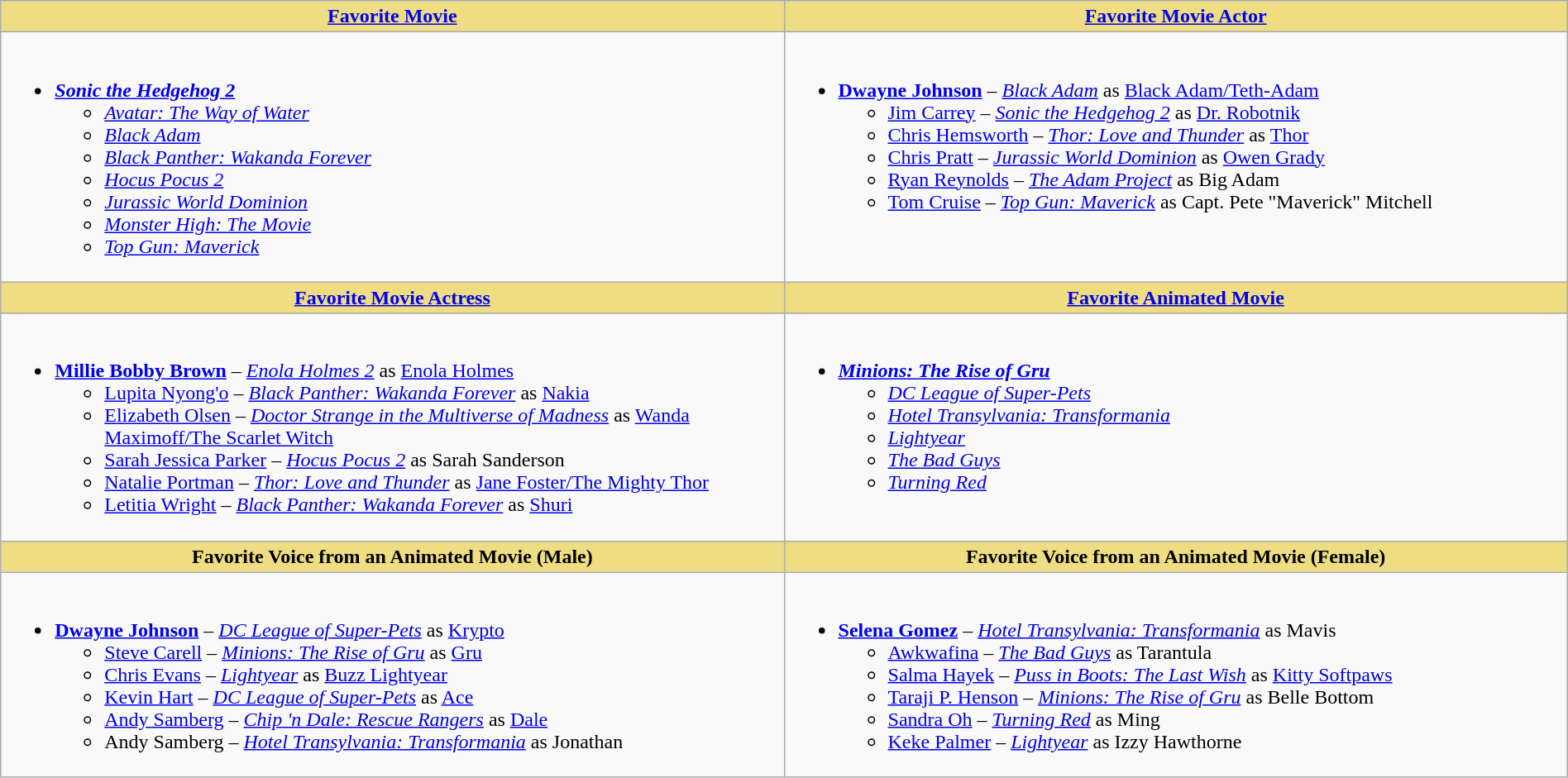<table class="wikitable" style="width:100%;">
<tr>
<th style="background:#EEDD82; width:50%"><a href='#'>Favorite Movie</a></th>
<th style="background:#EEDD82; width:50%"><a href='#'>Favorite Movie Actor</a></th>
</tr>
<tr>
<td valign="top"><br><ul><li><strong><em><a href='#'>Sonic the Hedgehog 2</a></em></strong><ul><li><em><a href='#'>Avatar: The Way of Water</a></em></li><li><em><a href='#'>Black Adam</a></em></li><li><em><a href='#'>Black Panther: Wakanda Forever</a></em></li><li><em><a href='#'>Hocus Pocus 2</a></em></li><li><em><a href='#'>Jurassic World Dominion</a></em></li><li><em><a href='#'>Monster High: The Movie</a></em></li><li><em><a href='#'>Top Gun: Maverick</a></em></li></ul></li></ul></td>
<td valign="top"><br><ul><li><strong><a href='#'>Dwayne Johnson</a></strong> – <em><a href='#'>Black Adam</a></em> as <a href='#'>Black Adam/Teth-Adam</a><ul><li><a href='#'>Jim Carrey</a> – <em><a href='#'>Sonic the Hedgehog 2</a></em> as <a href='#'>Dr. Robotnik</a></li><li><a href='#'>Chris Hemsworth</a> – <em><a href='#'>Thor: Love and Thunder</a></em> as <a href='#'>Thor</a></li><li><a href='#'>Chris Pratt</a> – <em><a href='#'>Jurassic World Dominion</a></em> as <a href='#'>Owen Grady</a></li><li><a href='#'>Ryan Reynolds</a> – <em><a href='#'>The Adam Project</a></em> as Big Adam</li><li><a href='#'>Tom Cruise</a> – <em><a href='#'>Top Gun: Maverick</a></em> as Capt. Pete "Maverick" Mitchell</li></ul></li></ul></td>
</tr>
<tr>
<th style="background:#EEDD82; width:50%"><a href='#'>Favorite Movie Actress</a></th>
<th style="background:#EEDD82; width:50%"><a href='#'>Favorite Animated Movie</a></th>
</tr>
<tr>
<td valign="top"><br><ul><li><strong><a href='#'>Millie Bobby Brown</a></strong> – <em><a href='#'>Enola Holmes 2</a></em> as <a href='#'>Enola Holmes</a><ul><li><a href='#'>Lupita Nyong'o</a> – <em><a href='#'>Black Panther: Wakanda Forever</a></em> as <a href='#'>Nakia</a></li><li><a href='#'>Elizabeth Olsen</a> – <em><a href='#'>Doctor Strange in the Multiverse of Madness</a></em> as <a href='#'>Wanda Maximoff/The Scarlet Witch</a></li><li><a href='#'>Sarah Jessica Parker</a> – <em><a href='#'>Hocus Pocus 2</a></em> as Sarah Sanderson</li><li><a href='#'>Natalie Portman</a> – <em><a href='#'>Thor: Love and Thunder</a></em> as <a href='#'>Jane Foster/The Mighty Thor</a></li><li><a href='#'>Letitia Wright</a> – <em><a href='#'>Black Panther: Wakanda Forever</a></em> as <a href='#'>Shuri</a></li></ul></li></ul></td>
<td valign="top"><br><ul><li><strong><em><a href='#'>Minions: The Rise of Gru</a></em></strong><ul><li><em><a href='#'>DC League of Super-Pets</a></em></li><li><em><a href='#'>Hotel Transylvania: Transformania</a></em></li><li><em><a href='#'>Lightyear</a></em></li><li><em><a href='#'>The Bad Guys</a></em></li><li><em><a href='#'>Turning Red</a></em></li></ul></li></ul></td>
</tr>
<tr>
<th style="background:#EEDD82; width:50%">Favorite Voice from an Animated Movie (Male)</th>
<th style="background:#EEDD82; width:50%">Favorite Voice from an Animated Movie (Female)</th>
</tr>
<tr>
<td valign="top"><br><ul><li><strong><a href='#'>Dwayne Johnson</a></strong> – <em><a href='#'>DC League of Super-Pets</a></em> as <a href='#'>Krypto</a><ul><li><a href='#'>Steve Carell</a> – <em><a href='#'>Minions: The Rise of Gru</a></em> as <a href='#'>Gru</a></li><li><a href='#'>Chris Evans</a> – <em><a href='#'>Lightyear</a></em> as <a href='#'>Buzz Lightyear</a></li><li><a href='#'>Kevin Hart</a> – <em><a href='#'>DC League of Super-Pets</a></em> as <a href='#'>Ace</a></li><li><a href='#'>Andy Samberg</a> – <em><a href='#'>Chip 'n Dale: Rescue Rangers</a></em> as <a href='#'>Dale</a></li><li>Andy Samberg – <em><a href='#'>Hotel Transylvania: Transformania</a></em> as Jonathan</li></ul></li></ul></td>
<td valign="top"><br><ul><li><strong><a href='#'>Selena Gomez</a></strong> – <em><a href='#'>Hotel Transylvania: Transformania</a></em> as Mavis<ul><li><a href='#'>Awkwafina</a> – <em><a href='#'>The Bad Guys</a></em> as Tarantula</li><li><a href='#'>Salma Hayek</a> – <em><a href='#'>Puss in Boots: The Last Wish</a></em> as <a href='#'>Kitty Softpaws</a></li><li><a href='#'>Taraji P. Henson</a> – <em><a href='#'>Minions: The Rise of Gru</a></em> as Belle Bottom</li><li><a href='#'>Sandra Oh</a> – <em><a href='#'>Turning Red</a></em> as Ming</li><li><a href='#'>Keke Palmer</a> – <em><a href='#'>Lightyear</a></em> as Izzy Hawthorne</li></ul></li></ul></td>
</tr>
</table>
